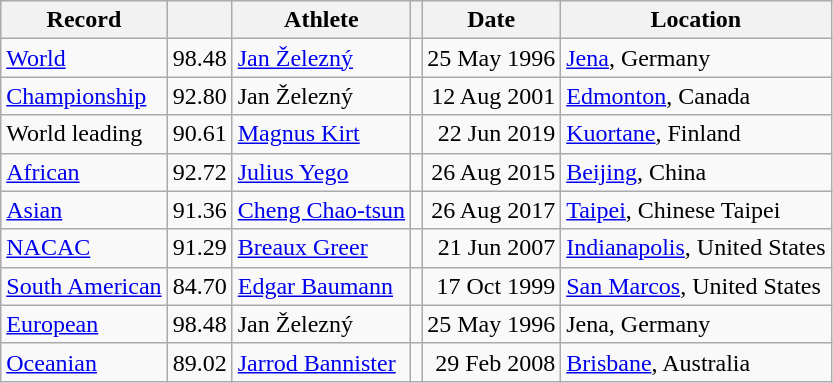<table class="wikitable">
<tr>
<th>Record</th>
<th></th>
<th>Athlete</th>
<th></th>
<th>Date</th>
<th>Location</th>
</tr>
<tr>
<td><a href='#'>World</a></td>
<td>98.48</td>
<td><a href='#'>Jan Železný</a></td>
<td></td>
<td align=right>25 May 1996</td>
<td><a href='#'>Jena</a>, Germany</td>
</tr>
<tr>
<td><a href='#'>Championship</a></td>
<td>92.80</td>
<td>Jan Železný</td>
<td></td>
<td align=right>12 Aug 2001</td>
<td><a href='#'>Edmonton</a>, Canada</td>
</tr>
<tr>
<td>World leading</td>
<td>90.61</td>
<td><a href='#'>Magnus Kirt</a></td>
<td></td>
<td align=right>22 Jun 2019</td>
<td><a href='#'>Kuortane</a>, Finland</td>
</tr>
<tr>
<td><a href='#'>African</a></td>
<td>92.72</td>
<td><a href='#'>Julius Yego</a></td>
<td></td>
<td align=right>26 Aug 2015</td>
<td><a href='#'>Beijing</a>, China</td>
</tr>
<tr>
<td><a href='#'>Asian</a></td>
<td>91.36</td>
<td><a href='#'>Cheng Chao-tsun</a></td>
<td></td>
<td align=right>26 Aug 2017</td>
<td><a href='#'>Taipei</a>, Chinese Taipei</td>
</tr>
<tr>
<td><a href='#'>NACAC</a></td>
<td>91.29</td>
<td><a href='#'>Breaux Greer</a></td>
<td></td>
<td align=right>21 Jun 2007</td>
<td><a href='#'>Indianapolis</a>, United States</td>
</tr>
<tr>
<td><a href='#'>South American</a></td>
<td>84.70</td>
<td><a href='#'>Edgar Baumann</a></td>
<td></td>
<td align=right>17 Oct 1999</td>
<td><a href='#'>San Marcos</a>, United States</td>
</tr>
<tr>
<td><a href='#'>European</a></td>
<td>98.48</td>
<td>Jan Železný</td>
<td></td>
<td align=right>25 May 1996</td>
<td>Jena, Germany</td>
</tr>
<tr>
<td><a href='#'>Oceanian</a></td>
<td>89.02</td>
<td><a href='#'>Jarrod Bannister</a></td>
<td></td>
<td align=right>29 Feb 2008</td>
<td><a href='#'>Brisbane</a>, Australia</td>
</tr>
</table>
